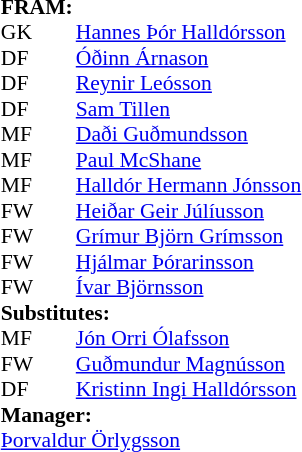<table style="font-size: 90%" cellspacing="0" cellpadding="0" align="center">
<tr>
<td colspan="4"><strong>FRAM:</strong></td>
</tr>
<tr>
<th width="25"></th>
<th width="25"></th>
</tr>
<tr>
<td>GK</td>
<td></td>
<td> <a href='#'>Hannes Þór Halldórsson</a></td>
</tr>
<tr>
<td>DF</td>
<td></td>
<td> <a href='#'>Óðinn Árnason</a></td>
</tr>
<tr>
<td>DF</td>
<td></td>
<td> <a href='#'>Reynir Leósson</a></td>
</tr>
<tr>
<td>DF</td>
<td></td>
<td> <a href='#'>Sam Tillen</a></td>
</tr>
<tr>
<td>MF</td>
<td></td>
<td> <a href='#'>Daði Guðmundsson</a></td>
</tr>
<tr>
<td>MF</td>
<td></td>
<td> <a href='#'>Paul McShane</a></td>
<td></td>
<td></td>
</tr>
<tr>
<td>MF</td>
<td></td>
<td> <a href='#'>Halldór Hermann Jónsson</a></td>
</tr>
<tr>
<td>FW</td>
<td></td>
<td> <a href='#'>Heiðar Geir Júlíusson</a></td>
</tr>
<tr>
<td>FW</td>
<td></td>
<td> <a href='#'>Grímur Björn Grímsson</a></td>
<td></td>
<td></td>
</tr>
<tr>
<td>FW</td>
<td></td>
<td> <a href='#'>Hjálmar Þórarinsson</a></td>
</tr>
<tr>
<td>FW</td>
<td></td>
<td> <a href='#'>Ívar Björnsson</a></td>
<td></td>
<td></td>
</tr>
<tr>
<td colspan=3><strong>Substitutes:</strong></td>
</tr>
<tr>
<td>MF</td>
<td></td>
<td> <a href='#'>Jón Orri Ólafsson</a></td>
<td></td>
<td></td>
</tr>
<tr>
<td>FW</td>
<td></td>
<td> <a href='#'>Guðmundur Magnússon</a></td>
<td></td>
<td></td>
</tr>
<tr>
<td>DF</td>
<td></td>
<td> <a href='#'>Kristinn Ingi Halldórsson</a></td>
<td></td>
<td></td>
</tr>
<tr>
<td colspan=3><strong>Manager:</strong></td>
</tr>
<tr>
<td colspan="4"> <a href='#'>Þorvaldur Örlygsson</a></td>
</tr>
</table>
